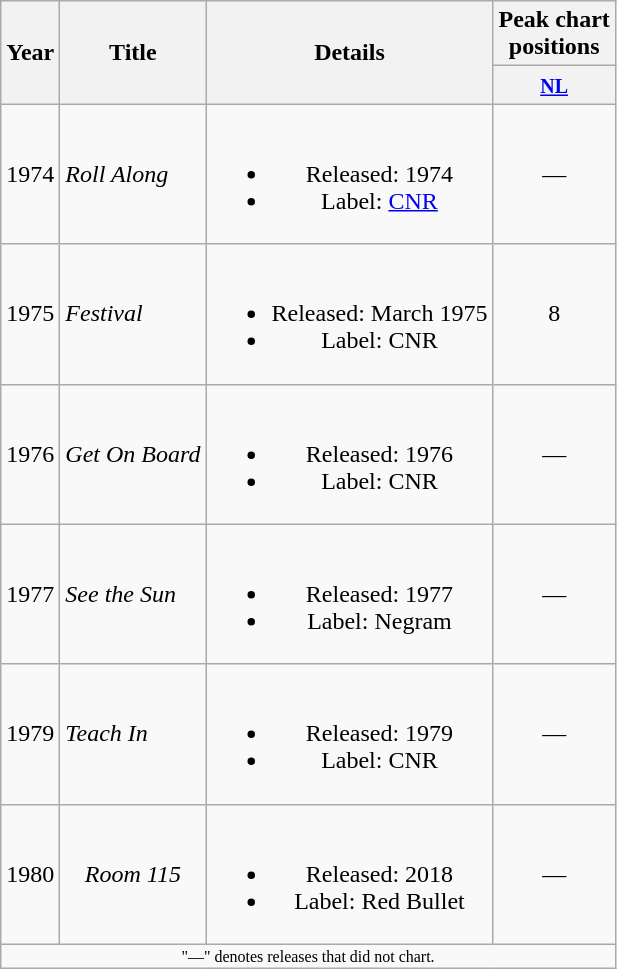<table class="wikitable" style="text-align:center">
<tr>
<th rowspan="2">Year</th>
<th rowspan="2">Title</th>
<th rowspan="2">Details</th>
<th>Peak chart<br>positions</th>
</tr>
<tr>
<th><small><a href='#'>NL</a></small><br></th>
</tr>
<tr>
<td>1974</td>
<td align="left"><em>Roll Along</em></td>
<td><br><ul><li>Released: 1974</li><li>Label: <a href='#'>CNR</a></li></ul></td>
<td>—</td>
</tr>
<tr>
<td>1975</td>
<td align="left"><em>Festival</em></td>
<td><br><ul><li>Released: March 1975</li><li>Label: CNR</li></ul></td>
<td>8</td>
</tr>
<tr>
<td>1976</td>
<td align="left"><em>Get On Board</em></td>
<td><br><ul><li>Released: 1976</li><li>Label: CNR</li></ul></td>
<td>—</td>
</tr>
<tr>
<td>1977</td>
<td align="left"><em>See the Sun</em></td>
<td><br><ul><li>Released: 1977</li><li>Label: Negram</li></ul></td>
<td>—</td>
</tr>
<tr>
<td>1979</td>
<td align="left"><em>Teach In</em></td>
<td><br><ul><li>Released: 1979</li><li>Label: CNR</li></ul></td>
<td>—</td>
</tr>
<tr>
<td>1980</td>
<td><em>Room 115</em></td>
<td><br><ul><li>Released: 2018</li><li>Label: Red Bullet</li></ul></td>
<td>—</td>
</tr>
<tr>
<td colspan="4" style="font-size:8pt">"—" denotes releases that did not chart.</td>
</tr>
</table>
